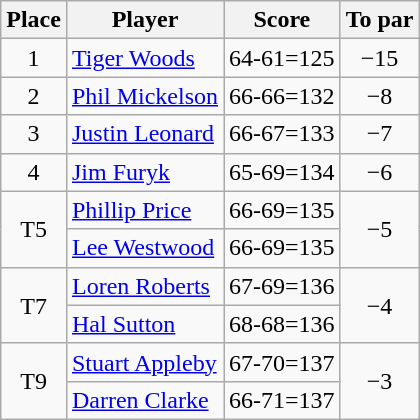<table class="wikitable">
<tr>
<th>Place</th>
<th>Player</th>
<th>Score</th>
<th>To par</th>
</tr>
<tr>
<td align=center>1</td>
<td> <a href='#'>Tiger Woods</a></td>
<td align=center>64-61=125</td>
<td align=center>−15</td>
</tr>
<tr>
<td align=center>2</td>
<td> <a href='#'>Phil Mickelson</a></td>
<td align=center>66-66=132</td>
<td align=center>−8</td>
</tr>
<tr>
<td align=center>3</td>
<td> <a href='#'>Justin Leonard</a></td>
<td align=center>66-67=133</td>
<td align=center>−7</td>
</tr>
<tr>
<td align=center>4</td>
<td> <a href='#'>Jim Furyk</a></td>
<td align=center>65-69=134</td>
<td align=center>−6</td>
</tr>
<tr>
<td rowspan="2" align=center>T5</td>
<td> <a href='#'>Phillip Price</a></td>
<td align=center>66-69=135</td>
<td rowspan="2" align=center>−5</td>
</tr>
<tr>
<td> <a href='#'>Lee Westwood</a></td>
<td align=center>66-69=135</td>
</tr>
<tr>
<td rowspan="2" align=center>T7</td>
<td> <a href='#'>Loren Roberts</a></td>
<td align=center>67-69=136</td>
<td rowspan="2" align=center>−4</td>
</tr>
<tr>
<td> <a href='#'>Hal Sutton</a></td>
<td align=center>68-68=136</td>
</tr>
<tr>
<td rowspan="2" align=center>T9</td>
<td> <a href='#'>Stuart Appleby</a></td>
<td align=center>67-70=137</td>
<td rowspan="2" align=center>−3</td>
</tr>
<tr>
<td> <a href='#'>Darren Clarke</a></td>
<td align=center>66-71=137</td>
</tr>
</table>
